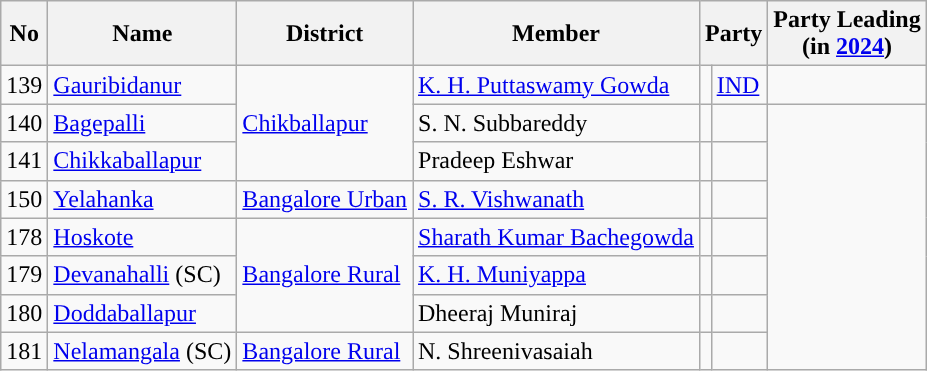<table class="wikitable sortable">
<tr>
<th>No</th>
<th>Name</th>
<th>District</th>
<th>Member</th>
<th colspan="2">Party</th>
<th colspan="2">Party Leading<br>(in <a href='#'>2024</a>)</th>
</tr>
<tr>
<td>139</td>
<td><a href='#'>Gauribidanur</a></td>
<td rowspan="3"><a href='#'>Chikballapur</a></td>
<td><a href='#'>K. H. Puttaswamy Gowda</a></td>
<td style="background-color: "></td>
<td><a href='#'>IND</a></td>
<td></td>
</tr>
<tr>
<td>140</td>
<td><a href='#'>Bagepalli</a></td>
<td>S. N. Subbareddy</td>
<td></td>
<td></td>
</tr>
<tr>
<td>141</td>
<td><a href='#'>Chikkaballapur</a></td>
<td>Pradeep Eshwar</td>
<td></td>
<td></td>
</tr>
<tr>
<td>150</td>
<td><a href='#'>Yelahanka</a></td>
<td><a href='#'>Bangalore Urban</a></td>
<td><a href='#'>S. R. Vishwanath</a></td>
<td></td>
<td></td>
</tr>
<tr>
<td>178</td>
<td><a href='#'>Hoskote</a></td>
<td rowspan="3"><a href='#'>Bangalore Rural</a></td>
<td><a href='#'>Sharath Kumar Bachegowda</a></td>
<td></td>
<td></td>
</tr>
<tr>
<td>179</td>
<td><a href='#'>Devanahalli</a> (SC)</td>
<td><a href='#'>K. H. Muniyappa</a></td>
<td></td>
<td></td>
</tr>
<tr>
<td>180</td>
<td><a href='#'>Doddaballapur</a></td>
<td>Dheeraj Muniraj</td>
<td></td>
<td></td>
</tr>
<tr>
<td>181</td>
<td><a href='#'>Nelamangala</a> (SC)</td>
<td><a href='#'>Bangalore Rural</a></td>
<td>N. Shreenivasaiah</td>
<td></td>
<td></td>
</tr>
</table>
